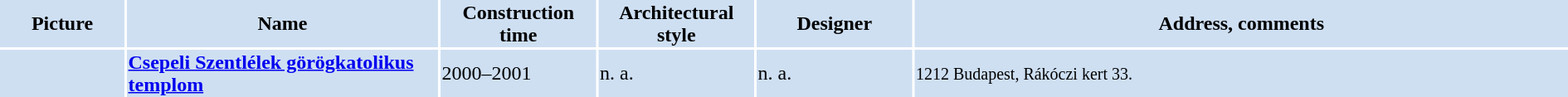<table width="100%">
<tr>
<th bgcolor="#CEDFF2" width="8%">Picture</th>
<th bgcolor="#CEDFF2" width="20%">Name</th>
<th bgcolor="#CEDFF2" width="10%">Construction time</th>
<th bgcolor="#CEDFF2" width="10%">Architectural style</th>
<th bgcolor="#CEDFF2" width="10%">Designer</th>
<th bgcolor="#CEDFF2" width="42%">Address, comments</th>
</tr>
<tr>
<td bgcolor="#CEDFF2"></td>
<td bgcolor="#CEDFF2"><strong><a href='#'>Csepeli Szentlélek görögkatolikus templom</a></strong></td>
<td bgcolor="#CEDFF2">2000–2001</td>
<td bgcolor="#CEDFF2">n. a.</td>
<td bgcolor="#CEDFF2">n. a.</td>
<td bgcolor="#CEDFF2"><small>1212 Budapest, Rákóczi kert 33. </small></td>
</tr>
</table>
